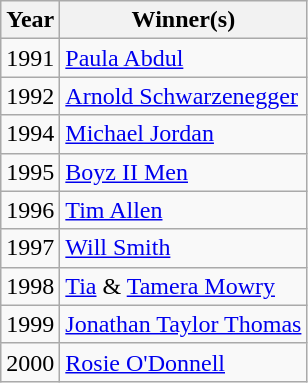<table class="wikitable">
<tr>
<th>Year</th>
<th>Winner(s)</th>
</tr>
<tr>
<td>1991</td>
<td><a href='#'>Paula Abdul</a></td>
</tr>
<tr>
<td>1992</td>
<td><a href='#'>Arnold Schwarzenegger</a></td>
</tr>
<tr>
<td>1994</td>
<td><a href='#'>Michael Jordan</a></td>
</tr>
<tr>
<td>1995</td>
<td><a href='#'>Boyz II Men</a></td>
</tr>
<tr>
<td>1996</td>
<td><a href='#'>Tim Allen</a></td>
</tr>
<tr>
<td>1997</td>
<td><a href='#'>Will Smith</a></td>
</tr>
<tr>
<td>1998</td>
<td><a href='#'>Tia</a> & <a href='#'>Tamera Mowry</a></td>
</tr>
<tr>
<td>1999</td>
<td><a href='#'>Jonathan Taylor Thomas</a></td>
</tr>
<tr>
<td>2000</td>
<td><a href='#'>Rosie O'Donnell</a></td>
</tr>
</table>
